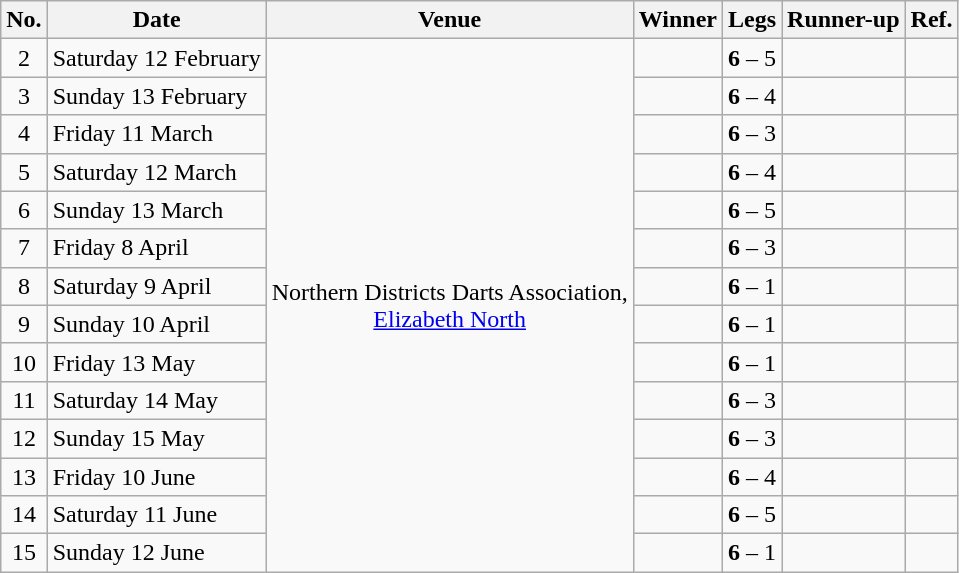<table class="wikitable">
<tr>
<th>No.</th>
<th>Date</th>
<th>Venue</th>
<th>Winner</th>
<th>Legs</th>
<th>Runner-up</th>
<th>Ref.</th>
</tr>
<tr>
<td align=center>2</td>
<td align=left>Saturday 12 February</td>
<td align="center" rowspan="14">Northern Districts Darts Association,<br> <a href='#'>Elizabeth North</a></td>
<td align="right"></td>
<td align="center"><strong>6</strong> – 5</td>
<td></td>
<td align="center"></td>
</tr>
<tr>
<td align=center>3</td>
<td align=left>Sunday 13 February</td>
<td align="right"></td>
<td align="center"><strong>6</strong> – 4</td>
<td></td>
<td align="center"></td>
</tr>
<tr>
<td align=center>4</td>
<td align=left>Friday 11 March</td>
<td align="right"></td>
<td align="center"><strong>6</strong> – 3</td>
<td></td>
<td align="center"></td>
</tr>
<tr>
<td align=center>5</td>
<td align=left>Saturday 12 March</td>
<td align="right"></td>
<td align="center"><strong>6</strong> – 4</td>
<td></td>
<td align="center"></td>
</tr>
<tr>
<td align=center>6</td>
<td align=left>Sunday 13 March</td>
<td align="right"></td>
<td align="center"><strong>6</strong> – 5</td>
<td></td>
<td align="center"></td>
</tr>
<tr>
<td align=center>7</td>
<td align=left>Friday 8 April</td>
<td align="right"></td>
<td align="center"><strong>6</strong> – 3</td>
<td></td>
<td align="center"></td>
</tr>
<tr>
<td align=center>8</td>
<td align=left>Saturday 9 April</td>
<td align="right"></td>
<td align="center"><strong>6</strong> – 1</td>
<td></td>
<td align="center"></td>
</tr>
<tr>
<td align=center>9</td>
<td align=left>Sunday 10 April</td>
<td align="right"></td>
<td align="center"><strong>6</strong> – 1</td>
<td></td>
<td align="center"></td>
</tr>
<tr>
<td align=center>10</td>
<td align=left>Friday 13 May</td>
<td align="right"></td>
<td align="center"><strong>6</strong> – 1</td>
<td></td>
<td align="center"></td>
</tr>
<tr>
<td align=center>11</td>
<td align=left>Saturday 14 May</td>
<td align="right"></td>
<td align="center"><strong>6</strong> – 3</td>
<td></td>
<td align="center"></td>
</tr>
<tr>
<td align=center>12</td>
<td align=left>Sunday 15 May</td>
<td align="right"></td>
<td align="center"><strong>6</strong> – 3</td>
<td></td>
<td align="center"></td>
</tr>
<tr>
<td align=center>13</td>
<td align=left>Friday 10 June</td>
<td align="right"></td>
<td align="center"><strong>6</strong> – 4</td>
<td></td>
<td align="center"></td>
</tr>
<tr>
<td align=center>14</td>
<td align=left>Saturday 11 June</td>
<td align="right"></td>
<td align="center"><strong>6</strong> – 5</td>
<td></td>
<td align="center"></td>
</tr>
<tr>
<td align=center>15</td>
<td align=left>Sunday 12 June</td>
<td align="right"></td>
<td align="center"><strong>6</strong> – 1</td>
<td></td>
<td align="center"></td>
</tr>
</table>
